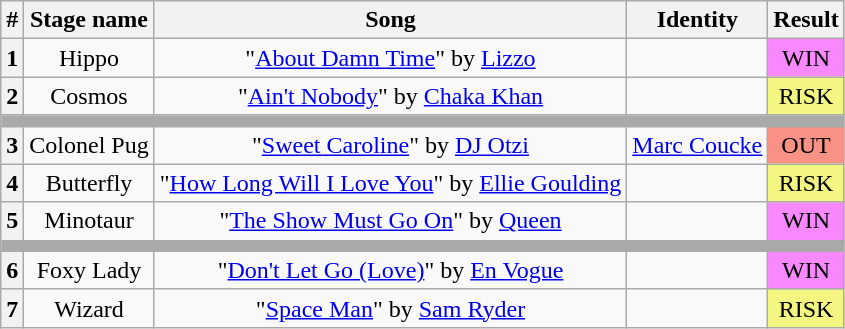<table class="wikitable plainrowheaders" style="text-align: center;">
<tr>
<th>#</th>
<th>Stage name</th>
<th>Song</th>
<th>Identity</th>
<th>Result</th>
</tr>
<tr>
<th>1</th>
<td>Hippo</td>
<td>"<a href='#'>About Damn Time</a>" by <a href='#'>Lizzo</a></td>
<td></td>
<td bgcolor=#F888FD>WIN</td>
</tr>
<tr>
<th>2</th>
<td>Cosmos</td>
<td>"<a href='#'>Ain't Nobody</a>" by <a href='#'>Chaka Khan</a></td>
<td></td>
<td bgcolor=#F3F781>RISK</td>
</tr>
<tr>
<td colspan="5" style="background:darkgray"></td>
</tr>
<tr>
<th>3</th>
<td>Colonel Pug</td>
<td>"<a href='#'>Sweet Caroline</a>" by <a href='#'>DJ Otzi</a></td>
<td><a href='#'>Marc Coucke</a></td>
<td bgcolor="#F99185">OUT</td>
</tr>
<tr>
<th>4</th>
<td>Butterfly</td>
<td>"<a href='#'>How Long Will I Love You</a>" by <a href='#'>Ellie Goulding</a></td>
<td></td>
<td bgcolor=#F3F781>RISK</td>
</tr>
<tr>
<th>5</th>
<td>Minotaur</td>
<td>"<a href='#'>The Show Must Go On</a>" by <a href='#'>Queen</a></td>
<td></td>
<td bgcolor=#F888FD>WIN</td>
</tr>
<tr>
<td colspan="5" style="background:darkgray"></td>
</tr>
<tr>
<th>6</th>
<td>Foxy Lady</td>
<td>"<a href='#'>Don't Let Go (Love)</a>" by <a href='#'>En Vogue</a></td>
<td></td>
<td bgcolor=#F888FD>WIN</td>
</tr>
<tr>
<th>7</th>
<td>Wizard</td>
<td>"<a href='#'>Space Man</a>" by <a href='#'>Sam Ryder</a></td>
<td></td>
<td bgcolor=#F3F781>RISK</td>
</tr>
</table>
